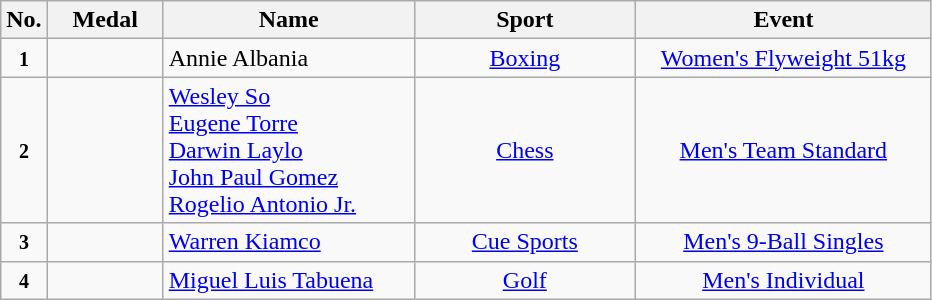<table class="wikitable" style="font-size:100%; text-align:center;">
<tr>
<th width="10">No.</th>
<th width="70">Medal</th>
<th width="160">Name</th>
<th width="140">Sport</th>
<th width="190">Event</th>
</tr>
<tr>
<td><small><strong>1</strong></small></td>
<td></td>
<td align=left>Annie Albania</td>
<td> <a href='#'>Boxing</a></td>
<td><a href='#'>Women's Flyweight 51kg</a></td>
</tr>
<tr>
<td><small><strong>2</strong></small></td>
<td></td>
<td align=left><a href='#'>Wesley So</a><br><a href='#'>Eugene Torre</a><br><a href='#'>Darwin Laylo</a><br><a href='#'>John Paul Gomez</a><br><a href='#'>Rogelio Antonio Jr.</a></td>
<td> <a href='#'>Chess</a></td>
<td><a href='#'>Men's Team Standard</a></td>
</tr>
<tr>
<td><small><strong>3</strong></small></td>
<td></td>
<td align=left><a href='#'>Warren Kiamco</a></td>
<td> <a href='#'>Cue Sports</a></td>
<td><a href='#'>Men's 9-Ball Singles</a></td>
</tr>
<tr>
<td><small><strong>4</strong></small></td>
<td></td>
<td align=left><a href='#'>Miguel Luis Tabuena</a></td>
<td> <a href='#'>Golf</a></td>
<td><a href='#'>Men's Individual</a></td>
</tr>
</table>
